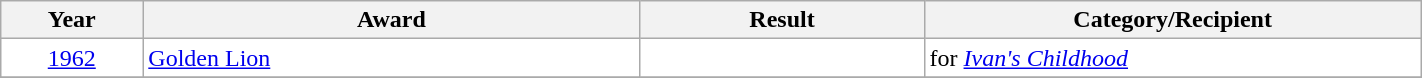<table class="wikitable" width="75%" style="background:#ffffff;">
<tr>
<th width="10%">Year</th>
<th width="35%">Award</th>
<th width="20%">Result</th>
<th width="35%">Category/Recipient</th>
</tr>
<tr>
<td align="center"><a href='#'>1962</a></td>
<td><a href='#'>Golden Lion</a></td>
<td></td>
<td>for <em><a href='#'>Ivan's Childhood</a></em> </td>
</tr>
<tr>
</tr>
</table>
